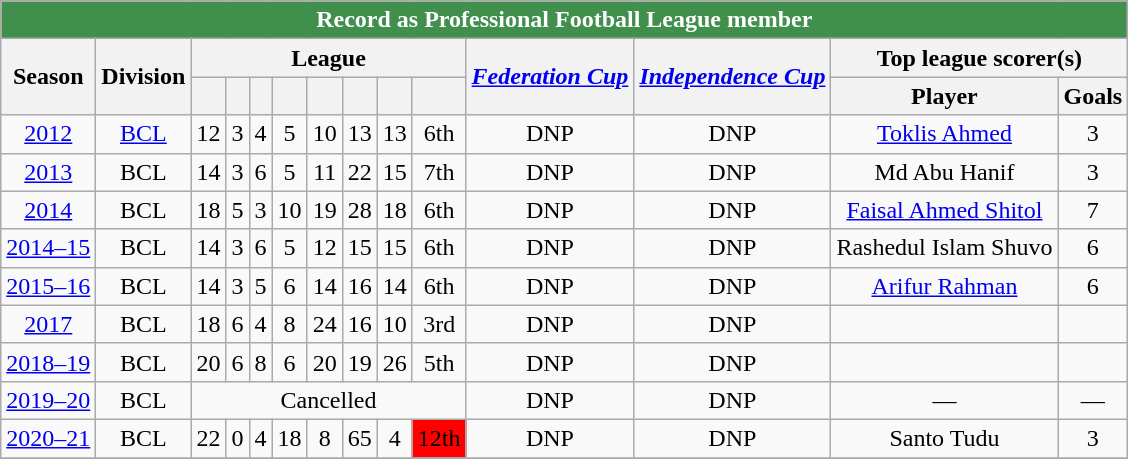<table class="wikitable" style="text-align: center">
<tr>
<th colspan=14 style="background-color:#408f4c; color: #FFFFFF;"><span>Record as Professional Football League member</span></th>
</tr>
<tr>
<th rowspan="2">Season</th>
<th rowspan="2"><strong>Division</strong></th>
<th colspan="8">League</th>
<th rowspan="2"><em><a href='#'>Federation Cup</a></em></th>
<th rowspan="2"><em><a href='#'>Independence Cup</a></em></th>
<th colspan="2">Top league scorer(s)</th>
</tr>
<tr>
<th></th>
<th></th>
<th></th>
<th></th>
<th></th>
<th></th>
<th></th>
<th></th>
<th>Player</th>
<th>Goals</th>
</tr>
<tr>
<td><a href='#'>2012</a></td>
<td><a href='#'>BCL</a></td>
<td>12</td>
<td>3</td>
<td>4</td>
<td>5</td>
<td>10</td>
<td>13</td>
<td>13</td>
<td>6th</td>
<td>DNP</td>
<td>DNP</td>
<td> <a href='#'>Toklis Ahmed</a></td>
<td>3</td>
</tr>
<tr>
<td><a href='#'>2013</a></td>
<td>BCL</td>
<td>14</td>
<td>3</td>
<td>6</td>
<td>5</td>
<td>11</td>
<td>22</td>
<td>15</td>
<td>7th</td>
<td>DNP</td>
<td>DNP</td>
<td> Md Abu Hanif</td>
<td>3</td>
</tr>
<tr>
<td><a href='#'>2014</a></td>
<td>BCL</td>
<td>18</td>
<td>5</td>
<td>3</td>
<td>10</td>
<td>19</td>
<td>28</td>
<td>18</td>
<td>6th</td>
<td>DNP</td>
<td>DNP</td>
<td> <a href='#'>Faisal Ahmed Shitol</a></td>
<td>7</td>
</tr>
<tr>
<td><a href='#'>2014–15</a></td>
<td>BCL</td>
<td>14</td>
<td>3</td>
<td>6</td>
<td>5</td>
<td>12</td>
<td>15</td>
<td>15</td>
<td>6th</td>
<td>DNP</td>
<td>DNP</td>
<td> Rashedul Islam Shuvo</td>
<td>6</td>
</tr>
<tr>
<td><a href='#'>2015–16</a></td>
<td>BCL</td>
<td>14</td>
<td>3</td>
<td>5</td>
<td>6</td>
<td>14</td>
<td>16</td>
<td>14</td>
<td>6th</td>
<td>DNP</td>
<td>DNP</td>
<td> <a href='#'>Arifur Rahman</a></td>
<td>6</td>
</tr>
<tr>
<td><a href='#'>2017</a></td>
<td>BCL</td>
<td>18</td>
<td>6</td>
<td>4</td>
<td>8</td>
<td>24</td>
<td>16</td>
<td>10</td>
<td>3rd</td>
<td>DNP</td>
<td>DNP</td>
<td></td>
<td></td>
</tr>
<tr>
<td><a href='#'>2018–19</a></td>
<td>BCL</td>
<td>20</td>
<td>6</td>
<td>8</td>
<td>6</td>
<td>20</td>
<td>19</td>
<td>26</td>
<td>5th</td>
<td>DNP</td>
<td>DNP</td>
<td></td>
<td></td>
</tr>
<tr>
<td><a href='#'>2019–20</a></td>
<td>BCL</td>
<td colspan=8>Cancelled</td>
<td>DNP</td>
<td>DNP</td>
<td>—</td>
<td>—</td>
</tr>
<tr>
<td><a href='#'>2020–21</a></td>
<td>BCL</td>
<td>22</td>
<td>0</td>
<td>4</td>
<td>18</td>
<td>8</td>
<td>65</td>
<td>4</td>
<td bgcolor="red" align="center">12th</td>
<td>DNP</td>
<td>DNP</td>
<td> Santo Tudu</td>
<td>3</td>
</tr>
<tr>
</tr>
</table>
